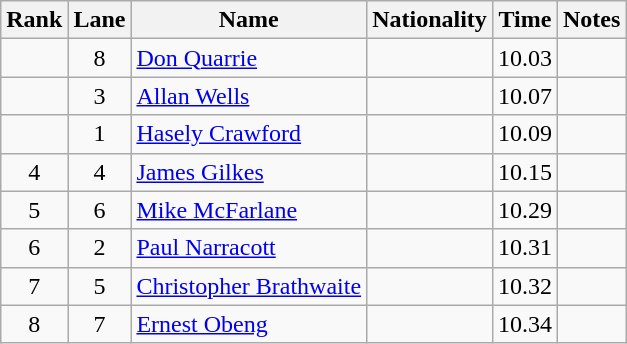<table class="wikitable sortable" style=" text-align:center">
<tr>
<th>Rank</th>
<th>Lane</th>
<th>Name</th>
<th>Nationality</th>
<th>Time</th>
<th>Notes</th>
</tr>
<tr>
<td></td>
<td>8</td>
<td align=left><a href='#'>Don Quarrie</a></td>
<td align=left></td>
<td>10.03</td>
<td></td>
</tr>
<tr>
<td></td>
<td>3</td>
<td align=left><a href='#'>Allan Wells</a></td>
<td align=left></td>
<td>10.07</td>
<td></td>
</tr>
<tr>
<td></td>
<td>1</td>
<td align=left><a href='#'>Hasely Crawford</a></td>
<td align=left></td>
<td>10.09</td>
<td></td>
</tr>
<tr>
<td>4</td>
<td>4</td>
<td align=left><a href='#'>James Gilkes</a></td>
<td align=left></td>
<td>10.15</td>
<td></td>
</tr>
<tr>
<td>5</td>
<td>6</td>
<td align=left><a href='#'>Mike McFarlane</a></td>
<td align=left></td>
<td>10.29</td>
<td></td>
</tr>
<tr>
<td>6</td>
<td>2</td>
<td align=left><a href='#'>Paul Narracott</a></td>
<td align=left></td>
<td>10.31</td>
<td></td>
</tr>
<tr>
<td>7</td>
<td>5</td>
<td align=left><a href='#'>Christopher Brathwaite</a></td>
<td align=left></td>
<td>10.32</td>
<td></td>
</tr>
<tr>
<td>8</td>
<td>7</td>
<td align=left><a href='#'>Ernest Obeng</a></td>
<td align=left></td>
<td>10.34</td>
<td></td>
</tr>
</table>
